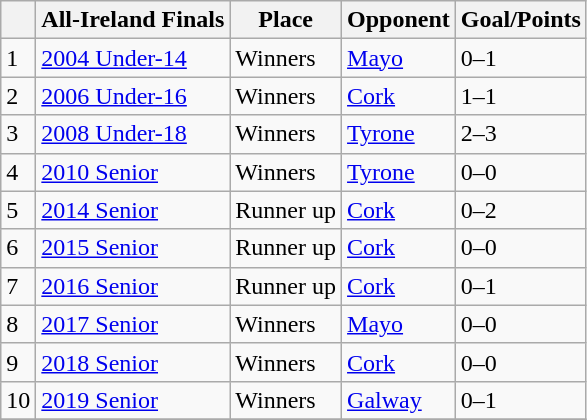<table class="wikitable collapsible">
<tr>
<th></th>
<th>All-Ireland Finals</th>
<th>Place</th>
<th>Opponent</th>
<th>Goal/Points</th>
</tr>
<tr>
<td>1</td>
<td><a href='#'>2004 Under-14</a></td>
<td>Winners</td>
<td><a href='#'>Mayo</a></td>
<td>0–1</td>
</tr>
<tr>
<td>2</td>
<td><a href='#'>2006 Under-16</a></td>
<td>Winners</td>
<td><a href='#'>Cork</a></td>
<td>1–1</td>
</tr>
<tr>
<td>3</td>
<td><a href='#'>2008 Under-18</a></td>
<td>Winners</td>
<td><a href='#'>Tyrone</a></td>
<td>2–3</td>
</tr>
<tr>
<td>4</td>
<td><a href='#'>2010 Senior</a></td>
<td>Winners</td>
<td><a href='#'>Tyrone</a></td>
<td>0–0</td>
</tr>
<tr>
<td>5</td>
<td><a href='#'>2014 Senior</a></td>
<td>Runner up</td>
<td><a href='#'>Cork</a></td>
<td>0–2</td>
</tr>
<tr>
<td>6</td>
<td><a href='#'>2015 Senior</a></td>
<td>Runner up</td>
<td><a href='#'>Cork</a></td>
<td>0–0</td>
</tr>
<tr>
<td>7</td>
<td><a href='#'>2016 Senior</a></td>
<td>Runner up</td>
<td><a href='#'>Cork</a></td>
<td>0–1</td>
</tr>
<tr>
<td>8</td>
<td><a href='#'>2017 Senior</a></td>
<td>Winners</td>
<td><a href='#'>Mayo</a></td>
<td>0–0</td>
</tr>
<tr>
<td>9</td>
<td><a href='#'>2018 Senior</a></td>
<td>Winners</td>
<td><a href='#'>Cork</a></td>
<td>0–0</td>
</tr>
<tr>
<td>10</td>
<td><a href='#'>2019 Senior</a></td>
<td>Winners</td>
<td><a href='#'>Galway</a></td>
<td>0–1</td>
</tr>
<tr>
</tr>
</table>
